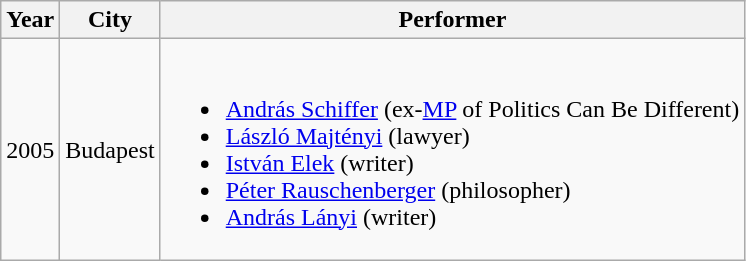<table class="wikitable">
<tr>
<th>Year</th>
<th>City</th>
<th>Performer</th>
</tr>
<tr>
<td>2005</td>
<td>Budapest</td>
<td><br><ul><li><a href='#'>András Schiffer</a> (ex-<a href='#'>MP</a> of Politics Can Be Different)</li><li><a href='#'>László Majtényi</a> (lawyer)</li><li><a href='#'>István Elek</a> (writer)</li><li><a href='#'>Péter Rauschenberger</a> (philosopher)</li><li><a href='#'>András Lányi</a> (writer)</li></ul></td>
</tr>
</table>
